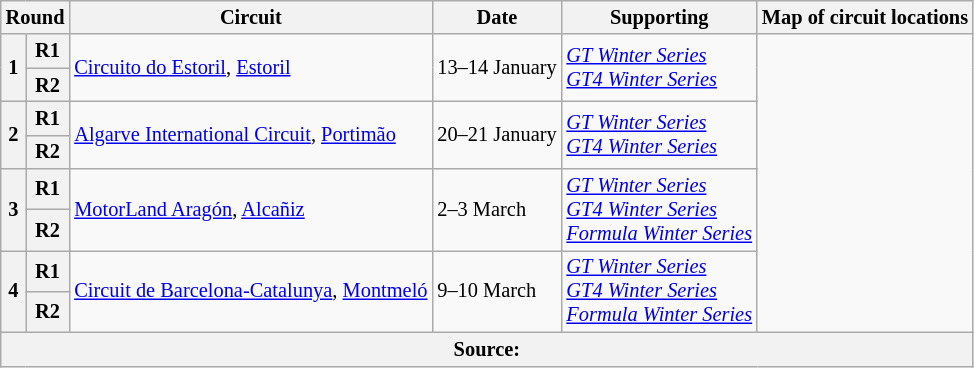<table class="wikitable" style="font-size: 85%">
<tr>
<th colspan="2">Round</th>
<th>Circuit</th>
<th>Date</th>
<th>Supporting</th>
<th>Map of circuit locations</th>
</tr>
<tr>
<th rowspan="2">1</th>
<th>R1</th>
<td rowspan="2"> <a href='#'>Circuito do Estoril</a>, <a href='#'>Estoril</a></td>
<td rowspan="2">13–14 January</td>
<td rowspan="2"><em><a href='#'>GT Winter Series</a></em><br><em><a href='#'>GT4 Winter Series</a></em></td>
<td rowspan="8"></td>
</tr>
<tr>
<th>R2</th>
</tr>
<tr>
<th rowspan="2">2</th>
<th>R1</th>
<td rowspan="2"> <a href='#'>Algarve International Circuit</a>, <a href='#'>Portimão</a></td>
<td rowspan="2">20–21 January</td>
<td rowspan="2"><em><a href='#'>GT Winter Series</a></em><br><em><a href='#'>GT4 Winter Series</a></em></td>
</tr>
<tr>
<th>R2</th>
</tr>
<tr>
<th rowspan="2">3</th>
<th>R1</th>
<td rowspan="2"> <a href='#'>MotorLand Aragón</a>, <a href='#'>Alcañiz</a></td>
<td rowspan="2">2–3 March</td>
<td rowspan="2"><em><a href='#'>GT Winter Series</a></em><br><em><a href='#'>GT4 Winter Series</a></em><br><a href='#'><em>Formula Winter Series</em></a></td>
</tr>
<tr>
<th>R2</th>
</tr>
<tr>
<th rowspan="2">4</th>
<th>R1</th>
<td rowspan="2"> <a href='#'>Circuit de Barcelona-Catalunya</a>, <a href='#'>Montmeló</a></td>
<td rowspan="2">9–10 March</td>
<td rowspan="2"><em><a href='#'>GT Winter Series</a></em><br><em><a href='#'>GT4 Winter Series</a></em><br><a href='#'><em>Formula Winter Series</em></a></td>
</tr>
<tr>
<th>R2</th>
</tr>
<tr>
<th colspan="6">Source:</th>
</tr>
</table>
